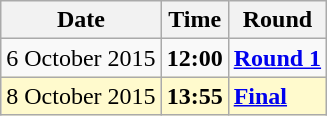<table class="wikitable">
<tr>
<th>Date</th>
<th>Time</th>
<th>Round</th>
</tr>
<tr>
<td>6 October 2015</td>
<td><strong>12:00</strong></td>
<td><strong><a href='#'>Round 1</a></strong></td>
</tr>
<tr style=background:lemonchiffon>
<td>8 October 2015</td>
<td><strong>13:55</strong></td>
<td><strong><a href='#'>Final</a></strong></td>
</tr>
</table>
